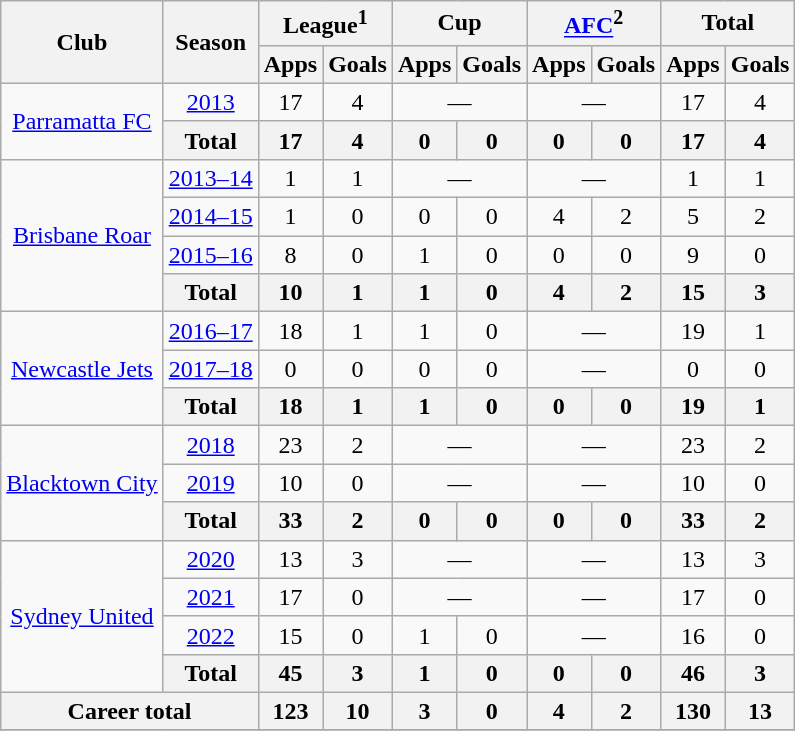<table class="wikitable" border="1" style="font-size:100%; text-align: center;">
<tr>
<th rowspan="2">Club</th>
<th rowspan="2">Season</th>
<th colspan="2">League<sup>1</sup></th>
<th colspan="2">Cup</th>
<th colspan="2"><a href='#'>AFC</a><sup>2</sup></th>
<th colspan="2">Total</th>
</tr>
<tr>
<th>Apps</th>
<th>Goals</th>
<th>Apps</th>
<th>Goals</th>
<th>Apps</th>
<th>Goals</th>
<th>Apps</th>
<th>Goals</th>
</tr>
<tr>
<td rowspan="2" valign="mid"><a href='#'>Parramatta FC</a></td>
<td><a href='#'>2013</a></td>
<td>17</td>
<td>4</td>
<td colspan=2>—</td>
<td colspan=2>—</td>
<td>17</td>
<td>4</td>
</tr>
<tr>
<th>Total</th>
<th>17</th>
<th>4</th>
<th>0</th>
<th>0</th>
<th>0</th>
<th>0</th>
<th>17</th>
<th>4</th>
</tr>
<tr>
<td rowspan="4" valign="mid"><a href='#'>Brisbane Roar</a></td>
<td><a href='#'>2013–14</a></td>
<td>1</td>
<td>1</td>
<td colspan=2>—</td>
<td colspan=2>—</td>
<td>1</td>
<td>1</td>
</tr>
<tr>
<td><a href='#'>2014–15</a></td>
<td>1</td>
<td>0</td>
<td>0</td>
<td>0</td>
<td>4</td>
<td>2</td>
<td>5</td>
<td>2</td>
</tr>
<tr>
<td><a href='#'>2015–16</a></td>
<td>8</td>
<td>0</td>
<td>1</td>
<td>0</td>
<td>0</td>
<td>0</td>
<td>9</td>
<td>0</td>
</tr>
<tr>
<th>Total</th>
<th>10</th>
<th>1</th>
<th>1</th>
<th>0</th>
<th>4</th>
<th>2</th>
<th>15</th>
<th>3</th>
</tr>
<tr>
<td rowspan="3" valign="mid"><a href='#'>Newcastle Jets</a></td>
<td><a href='#'>2016–17</a></td>
<td>18</td>
<td>1</td>
<td>1</td>
<td>0</td>
<td colspan=2>—</td>
<td>19</td>
<td>1</td>
</tr>
<tr>
<td><a href='#'>2017–18</a></td>
<td>0</td>
<td>0</td>
<td>0</td>
<td>0</td>
<td colspan=2>—</td>
<td>0</td>
<td>0</td>
</tr>
<tr>
<th>Total</th>
<th>18</th>
<th>1</th>
<th>1</th>
<th>0</th>
<th>0</th>
<th>0</th>
<th>19</th>
<th>1</th>
</tr>
<tr>
<td rowspan="3" valign="mid"><a href='#'>Blacktown City</a></td>
<td><a href='#'>2018</a></td>
<td>23</td>
<td>2</td>
<td colspan=2>—</td>
<td colspan=2>—</td>
<td>23</td>
<td>2</td>
</tr>
<tr>
<td><a href='#'>2019</a></td>
<td>10</td>
<td>0</td>
<td colspan=2>—</td>
<td colspan=2>—</td>
<td>10</td>
<td>0</td>
</tr>
<tr>
<th>Total</th>
<th>33</th>
<th>2</th>
<th>0</th>
<th>0</th>
<th>0</th>
<th>0</th>
<th>33</th>
<th>2</th>
</tr>
<tr>
<td rowspan="4" valign="mid"><a href='#'>Sydney United</a></td>
<td><a href='#'>2020</a></td>
<td>13</td>
<td>3</td>
<td colspan=2>—</td>
<td colspan=2>—</td>
<td>13</td>
<td>3</td>
</tr>
<tr>
<td><a href='#'>2021</a></td>
<td>17</td>
<td>0</td>
<td colspan=2>—</td>
<td colspan=2>—</td>
<td>17</td>
<td>0</td>
</tr>
<tr>
<td><a href='#'>2022</a></td>
<td>15</td>
<td>0</td>
<td>1</td>
<td>0</td>
<td colspan=2>—</td>
<td>16</td>
<td>0</td>
</tr>
<tr>
<th>Total</th>
<th>45</th>
<th>3</th>
<th>1</th>
<th>0</th>
<th>0</th>
<th>0</th>
<th>46</th>
<th>3</th>
</tr>
<tr>
<th colspan="2">Career total</th>
<th>123</th>
<th>10</th>
<th>3</th>
<th>0</th>
<th>4</th>
<th>2</th>
<th>130</th>
<th>13</th>
</tr>
<tr>
</tr>
</table>
